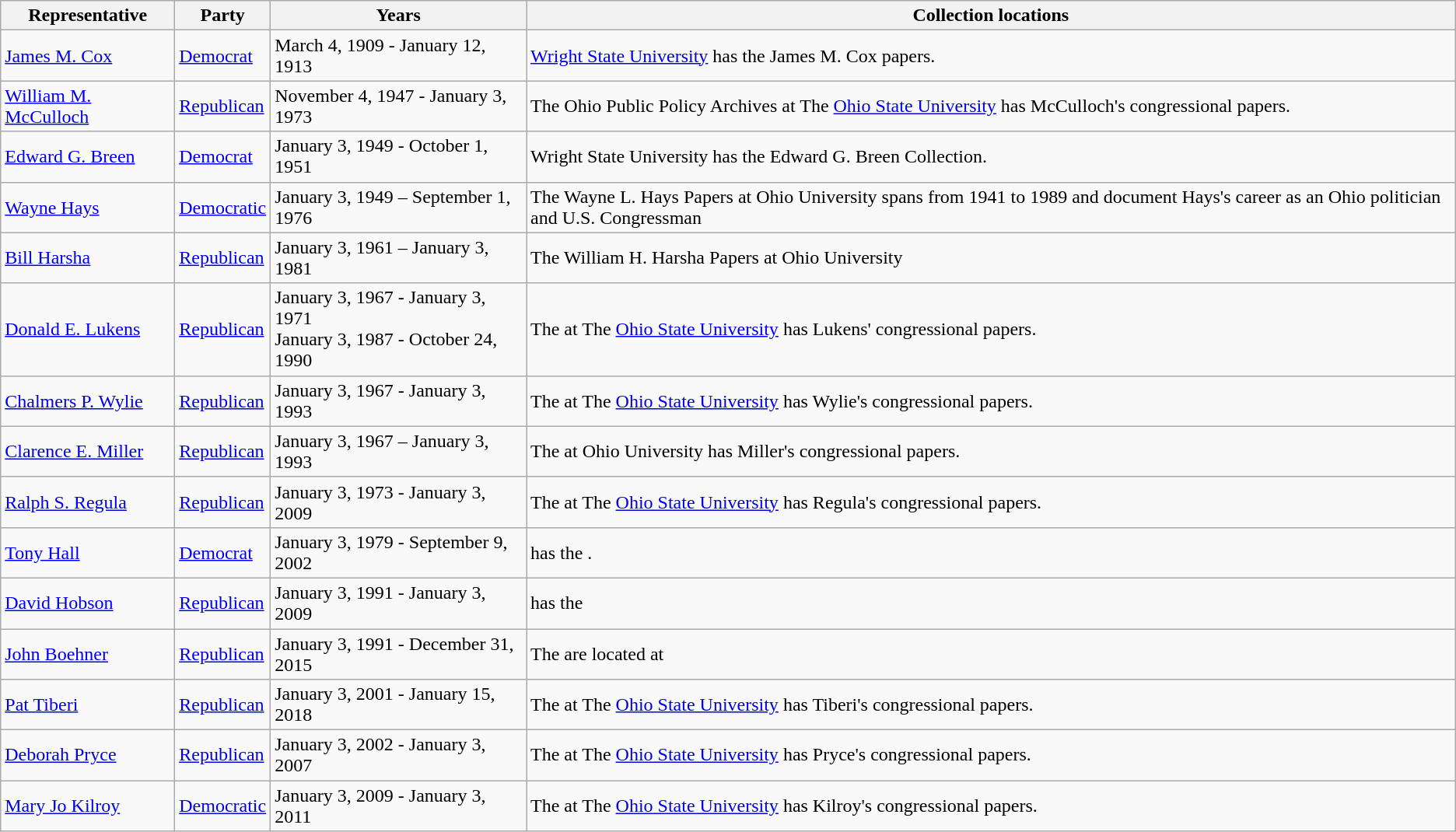<table class="wikitable sortable">
<tr>
<th>Representative</th>
<th>Party</th>
<th>Years</th>
<th>Collection locations</th>
</tr>
<tr>
<td><a href='#'>James M. Cox</a></td>
<td><a href='#'>Democrat</a></td>
<td>March 4, 1909 - January 12, 1913</td>
<td><a href='#'>Wright State University</a> has the James M. Cox papers.</td>
</tr>
<tr>
<td><a href='#'>William M. McCulloch</a></td>
<td><a href='#'>Republican</a></td>
<td>November 4, 1947 - January 3, 1973</td>
<td>The Ohio Public Policy Archives at The <a href='#'>Ohio State University</a> has McCulloch's congressional papers.</td>
</tr>
<tr>
<td><a href='#'>Edward G. Breen</a></td>
<td><a href='#'>Democrat</a></td>
<td>January 3, 1949 - October 1, 1951</td>
<td>Wright State University has the Edward G. Breen Collection.</td>
</tr>
<tr>
<td><a href='#'>Wayne Hays</a></td>
<td><a href='#'>Democratic</a></td>
<td>January 3, 1949 – September 1, 1976</td>
<td>The Wayne L. Hays Papers at Ohio University spans from 1941 to 1989 and document Hays's career as an Ohio politician and U.S. Congressman</td>
</tr>
<tr>
<td><a href='#'>Bill Harsha</a></td>
<td><a href='#'>Republican</a></td>
<td>January 3, 1961 – January 3, 1981</td>
<td>The William H. Harsha Papers at Ohio University</td>
</tr>
<tr>
<td><a href='#'>Donald E. Lukens</a></td>
<td><a href='#'>Republican</a></td>
<td>January 3, 1967 - January 3, 1971<br>January 3, 1987 - October 24, 1990</td>
<td>The  at The <a href='#'>Ohio State University</a> has Lukens' congressional papers.</td>
</tr>
<tr>
<td><a href='#'>Chalmers P. Wylie</a></td>
<td><a href='#'>Republican</a></td>
<td>January 3, 1967 - January 3, 1993</td>
<td>The  at The <a href='#'>Ohio State University</a> has Wylie's congressional papers.</td>
</tr>
<tr>
<td><a href='#'>Clarence E. Miller</a></td>
<td><a href='#'>Republican</a></td>
<td>January 3, 1967 – January 3, 1993</td>
<td>The  at Ohio University has Miller's congressional papers.</td>
</tr>
<tr>
<td><a href='#'>Ralph S. Regula</a></td>
<td><a href='#'>Republican</a></td>
<td>January 3, 1973 - January 3, 2009</td>
<td>The  at The <a href='#'>Ohio State University</a> has Regula's congressional papers.</td>
</tr>
<tr>
<td><a href='#'>Tony Hall</a></td>
<td><a href='#'>Democrat</a></td>
<td>January 3, 1979 - September 9, 2002</td>
<td> has the .</td>
</tr>
<tr>
<td><a href='#'>David Hobson</a></td>
<td><a href='#'>Republican</a></td>
<td>January 3, 1991 - January 3, 2009</td>
<td> has the </td>
</tr>
<tr>
<td><a href='#'>John Boehner</a></td>
<td><a href='#'>Republican</a></td>
<td>January 3, 1991 - December 31, 2015</td>
<td>The  are located at </td>
</tr>
<tr>
<td><a href='#'>Pat Tiberi</a></td>
<td><a href='#'>Republican</a></td>
<td>January 3, 2001 - January 15, 2018</td>
<td>The  at The <a href='#'>Ohio State University</a> has Tiberi's congressional papers.</td>
</tr>
<tr>
<td><a href='#'>Deborah Pryce</a></td>
<td><a href='#'>Republican</a></td>
<td>January 3, 2002 - January 3, 2007</td>
<td>The  at The <a href='#'>Ohio State University</a> has Pryce's congressional papers.</td>
</tr>
<tr>
<td><a href='#'>Mary Jo Kilroy</a></td>
<td><a href='#'>Democratic</a></td>
<td>January 3, 2009 - January 3, 2011</td>
<td>The  at The <a href='#'>Ohio State University</a> has Kilroy's congressional papers.</td>
</tr>
</table>
